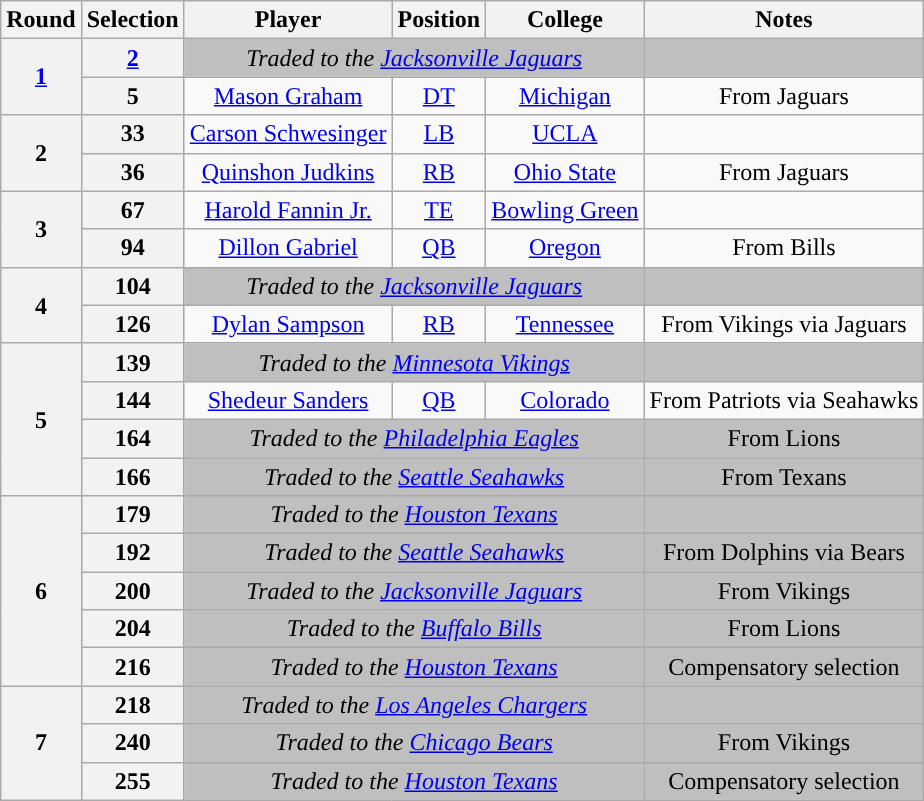<table class="wikitable" style="text-align:center">
<tr>
<th>Round</th>
<th>Selection</th>
<th>Player</th>
<th>Position</th>
<th>College</th>
<th>Notes</th>
</tr>
<tr>
<th rowspan="2"><a href='#'>1</a></th>
<th><a href='#'>2</a></th>
<td colspan="3" style="background:#BFBFBF"><em>Traded to the <a href='#'>Jacksonville Jaguars</a></em></td>
<td style="background:#BFBFBF"></td>
</tr>
<tr>
<th>5</th>
<td><a href='#'>Mason Graham</a></td>
<td><a href='#'>DT</a></td>
<td><a href='#'>Michigan</a></td>
<td>From Jaguars</td>
</tr>
<tr>
<th rowspan="2">2</th>
<th>33</th>
<td><a href='#'>Carson Schwesinger</a></td>
<td><a href='#'>LB</a></td>
<td><a href='#'>UCLA</a></td>
<td></td>
</tr>
<tr>
<th>36</th>
<td><a href='#'>Quinshon Judkins</a></td>
<td><a href='#'>RB</a></td>
<td><a href='#'>Ohio State</a></td>
<td>From Jaguars</td>
</tr>
<tr>
<th rowspan="2">3</th>
<th>67</th>
<td><a href='#'>Harold Fannin Jr.</a></td>
<td><a href='#'>TE</a></td>
<td><a href='#'>Bowling Green</a></td>
<td></td>
</tr>
<tr>
<th>94</th>
<td><a href='#'>Dillon Gabriel</a></td>
<td><a href='#'>QB</a></td>
<td><a href='#'>Oregon</a></td>
<td>From Bills</td>
</tr>
<tr>
<th rowspan="2">4</th>
<th>104</th>
<td colspan="3" style="background:#BFBFBF"><em>Traded to the <a href='#'>Jacksonville Jaguars</a></em></td>
<td style="background:#BFBFBF"></td>
</tr>
<tr>
<th>126</th>
<td><a href='#'>Dylan Sampson</a></td>
<td><a href='#'>RB</a></td>
<td><a href='#'>Tennessee</a></td>
<td>From Vikings via Jaguars</td>
</tr>
<tr>
<th rowspan="4">5</th>
<th>139</th>
<td colspan="3" style="background:#BFBFBF"><em>Traded to the <a href='#'>Minnesota Vikings</a></em></td>
<td style="background:#BFBFBF"></td>
</tr>
<tr>
<th>144</th>
<td><a href='#'>Shedeur Sanders</a></td>
<td><a href='#'>QB</a></td>
<td><a href='#'>Colorado</a></td>
<td>From Patriots via Seahawks</td>
</tr>
<tr>
<th>164</th>
<td colspan="3" style="background:#BFBFBF"><em>Traded to the <a href='#'>Philadelphia Eagles</a></em></td>
<td style="background:#BFBFBF">From Lions</td>
</tr>
<tr>
<th>166</th>
<td colspan="3" style="background:#BFBFBF"><em>Traded to the <a href='#'>Seattle Seahawks</a></em></td>
<td style="background:#BFBFBF">From Texans</td>
</tr>
<tr>
<th rowspan="5">6</th>
<th>179</th>
<td colspan="3" style="background:#BFBFBF"><em>Traded to the <a href='#'>Houston Texans</a></em></td>
<td style="background:#BFBFBF"></td>
</tr>
<tr>
<th>192</th>
<td colspan="3" style="background:#BFBFBF"><em>Traded to the <a href='#'>Seattle Seahawks</a></em></td>
<td style="background:#BFBFBF">From Dolphins via Bears</td>
</tr>
<tr>
<th>200</th>
<td colspan="3" style="background:#BFBFBF"><em>Traded to the <a href='#'>Jacksonville Jaguars</a></em></td>
<td style="background:#BFBFBF">From Vikings</td>
</tr>
<tr>
<th>204</th>
<td colspan="3" style="background:#BFBFBF"><em>Traded to the <a href='#'>Buffalo Bills</a></em></td>
<td style="background:#BFBFBF">From Lions</td>
</tr>
<tr>
<th>216</th>
<td colspan="3" style="background:#BFBFBF"><em>Traded to the <a href='#'>Houston Texans</a></em></td>
<td style="background:#BFBFBF">Compensatory selection</td>
</tr>
<tr>
<th rowspan="3">7</th>
<th>218</th>
<td colspan="3" style="background:#BFBFBF"><em>Traded to the <a href='#'>Los Angeles Chargers</a></em></td>
<td style="background:#BFBFBF"></td>
</tr>
<tr>
<th>240</th>
<td colspan="3" style="background:#BFBFBF"><em>Traded to the <a href='#'>Chicago Bears</a></em></td>
<td style="background:#BFBFBF">From Vikings</td>
</tr>
<tr>
<th>255</th>
<td colspan="3" style="background:#BFBFBF"><em>Traded to the <a href='#'>Houston Texans</a></em></td>
<td style="background:#BFBFBF">Compensatory selection</td>
</tr>
</table>
